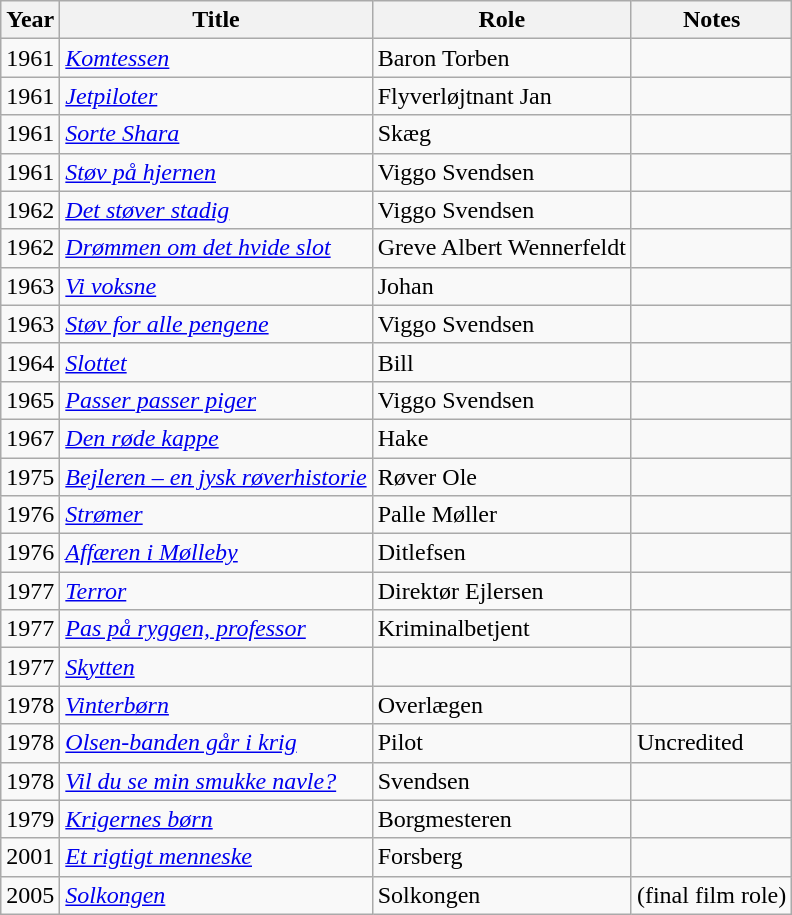<table class="wikitable">
<tr>
<th>Year</th>
<th>Title</th>
<th>Role</th>
<th>Notes</th>
</tr>
<tr>
<td>1961</td>
<td><em><a href='#'>Komtessen</a></em></td>
<td>Baron Torben</td>
<td></td>
</tr>
<tr>
<td>1961</td>
<td><em><a href='#'>Jetpiloter</a></em></td>
<td>Flyverløjtnant Jan</td>
<td></td>
</tr>
<tr>
<td>1961</td>
<td><em><a href='#'>Sorte Shara</a></em></td>
<td>Skæg</td>
<td></td>
</tr>
<tr>
<td>1961</td>
<td><em><a href='#'>Støv på hjernen</a></em></td>
<td>Viggo Svendsen</td>
<td></td>
</tr>
<tr>
<td>1962</td>
<td><em><a href='#'>Det støver stadig</a></em></td>
<td>Viggo Svendsen</td>
<td></td>
</tr>
<tr>
<td>1962</td>
<td><em><a href='#'>Drømmen om det hvide slot</a></em></td>
<td>Greve Albert Wennerfeldt</td>
<td></td>
</tr>
<tr>
<td>1963</td>
<td><em><a href='#'>Vi voksne</a></em></td>
<td>Johan</td>
<td></td>
</tr>
<tr>
<td>1963</td>
<td><em><a href='#'>Støv for alle pengene</a></em></td>
<td>Viggo Svendsen</td>
<td></td>
</tr>
<tr>
<td>1964</td>
<td><em><a href='#'>Slottet</a></em></td>
<td>Bill</td>
<td></td>
</tr>
<tr>
<td>1965</td>
<td><em><a href='#'>Passer passer piger</a></em></td>
<td>Viggo Svendsen</td>
<td></td>
</tr>
<tr>
<td>1967</td>
<td><em><a href='#'>Den røde kappe</a></em></td>
<td>Hake</td>
<td></td>
</tr>
<tr>
<td>1975</td>
<td><em><a href='#'>Bejleren – en jysk røverhistorie</a></em></td>
<td>Røver Ole</td>
<td></td>
</tr>
<tr>
<td>1976</td>
<td><em><a href='#'>Strømer</a></em></td>
<td>Palle Møller</td>
<td></td>
</tr>
<tr>
<td>1976</td>
<td><em><a href='#'>Affæren i Mølleby</a></em></td>
<td>Ditlefsen</td>
<td></td>
</tr>
<tr>
<td>1977</td>
<td><em><a href='#'>Terror</a></em></td>
<td>Direktør Ejlersen</td>
<td></td>
</tr>
<tr>
<td>1977</td>
<td><em><a href='#'>Pas på ryggen, professor</a></em></td>
<td>Kriminalbetjent</td>
<td></td>
</tr>
<tr>
<td>1977</td>
<td><em><a href='#'>Skytten</a></em></td>
<td></td>
<td></td>
</tr>
<tr>
<td>1978</td>
<td><em><a href='#'>Vinterbørn</a></em></td>
<td>Overlægen</td>
<td></td>
</tr>
<tr>
<td>1978</td>
<td><em><a href='#'>Olsen-banden går i krig</a></em></td>
<td>Pilot</td>
<td>Uncredited</td>
</tr>
<tr>
<td>1978</td>
<td><em><a href='#'>Vil du se min smukke navle?</a></em></td>
<td>Svendsen</td>
<td></td>
</tr>
<tr>
<td>1979</td>
<td><em><a href='#'>Krigernes børn</a></em></td>
<td>Borgmesteren</td>
<td></td>
</tr>
<tr>
<td>2001</td>
<td><em><a href='#'>Et rigtigt menneske</a></em></td>
<td>Forsberg</td>
<td></td>
</tr>
<tr>
<td>2005</td>
<td><em><a href='#'>Solkongen</a></em></td>
<td>Solkongen</td>
<td>(final film role)</td>
</tr>
</table>
